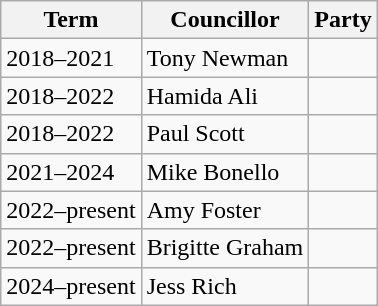<table class="wikitable">
<tr>
<th>Term</th>
<th>Councillor</th>
<th colspan=2>Party</th>
</tr>
<tr>
<td>2018–2021</td>
<td>Tony Newman</td>
<td></td>
</tr>
<tr>
<td>2018–2022</td>
<td>Hamida Ali</td>
<td></td>
</tr>
<tr>
<td>2018–2022</td>
<td>Paul Scott</td>
<td></td>
</tr>
<tr>
<td>2021–2024</td>
<td>Mike Bonello</td>
<td></td>
</tr>
<tr>
<td>2022–present</td>
<td>Amy Foster</td>
<td></td>
</tr>
<tr>
<td>2022–present</td>
<td>Brigitte Graham</td>
<td></td>
</tr>
<tr>
<td>2024–present</td>
<td>Jess Rich</td>
<td></td>
</tr>
</table>
